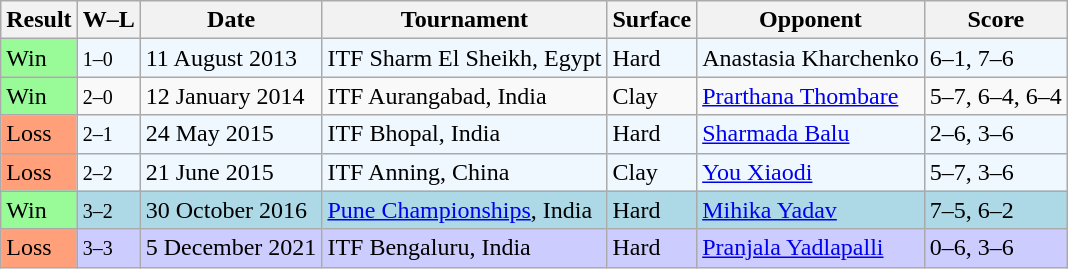<table class="sortable wikitable">
<tr>
<th>Result</th>
<th class="unsortable">W–L</th>
<th>Date</th>
<th>Tournament</th>
<th>Surface</th>
<th>Opponent</th>
<th class="unsortable">Score</th>
</tr>
<tr style="background:#f0f8ff;">
<td style="background:#98fb98;">Win</td>
<td><small>1–0</small></td>
<td>11 August 2013</td>
<td>ITF Sharm El Sheikh, Egypt</td>
<td>Hard</td>
<td> Anastasia Kharchenko</td>
<td>6–1, 7–6</td>
</tr>
<tr>
<td style="background:#98fb98;">Win</td>
<td><small>2–0</small></td>
<td>12 January 2014</td>
<td>ITF Aurangabad, India</td>
<td>Clay</td>
<td> <a href='#'>Prarthana Thombare</a></td>
<td>5–7, 6–4, 6–4</td>
</tr>
<tr style="background:#f0f8ff;">
<td bgcolor="FFA07A">Loss</td>
<td><small>2–1</small></td>
<td>24 May 2015</td>
<td>ITF Bhopal, India</td>
<td>Hard</td>
<td> <a href='#'>Sharmada Balu</a></td>
<td>2–6, 3–6</td>
</tr>
<tr style="background:#f0f8ff;">
<td bgcolor="FFA07A">Loss</td>
<td><small>2–2</small></td>
<td>21 June 2015</td>
<td>ITF Anning, China</td>
<td>Clay</td>
<td> <a href='#'>You Xiaodi</a></td>
<td>5–7, 3–6</td>
</tr>
<tr style="background:lightblue;">
<td style="background:#98fb98;">Win</td>
<td><small>3–2</small></td>
<td>30 October 2016</td>
<td><a href='#'>Pune Championships</a>, India</td>
<td>Hard</td>
<td> <a href='#'>Mihika Yadav</a></td>
<td>7–5, 6–2</td>
</tr>
<tr style="background:#ccf;">
<td bgcolor="FFA07A">Loss</td>
<td><small>3–3</small></td>
<td>5 December 2021</td>
<td>ITF Bengaluru, India</td>
<td>Hard</td>
<td> <a href='#'>Pranjala Yadlapalli</a></td>
<td>0–6, 3–6</td>
</tr>
</table>
